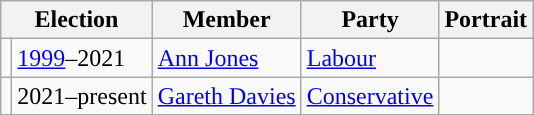<table class="wikitable">
<tr>
<th colspan="2">Election</th>
<th>Member</th>
<th>Party</th>
<th>Portrait</th>
</tr>
<tr>
<td style="background-color: "></td>
<td><a href='#'>1999</a>–2021</td>
<td><a href='#'>Ann Jones</a></td>
<td><a href='#'>Labour</a></td>
<td></td>
</tr>
<tr>
<td style="background-color: "></td>
<td>2021–present</td>
<td><a href='#'>Gareth Davies</a></td>
<td><a href='#'>Conservative</a></td>
<td></td>
</tr>
</table>
